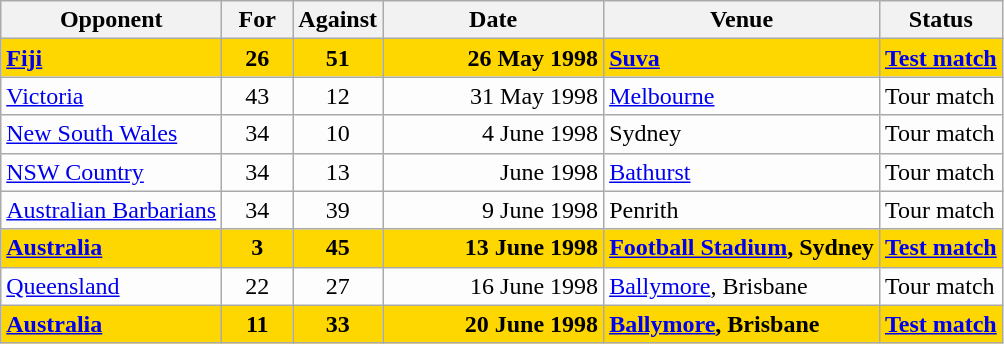<table class=wikitable>
<tr>
<th>Opponent</th>
<th>For</th>
<th>Against</th>
<th>Date</th>
<th>Venue</th>
<th>Status</th>
</tr>
<tr bgcolor=gold>
<td><strong><a href='#'>Fiji</a></strong></td>
<td align=center width=40><strong>26</strong></td>
<td align=center width=40><strong>51</strong></td>
<td width=140 align=right><strong>26 May 1998</strong></td>
<td><strong><a href='#'>Suva</a></strong></td>
<td><strong><a href='#'>Test match</a></strong></td>
</tr>
<tr bgcolor=#fdfdfd>
<td><a href='#'>Victoria</a></td>
<td align=center width=40>43</td>
<td align=center width=40>12</td>
<td width=140 align=right>31 May 1998</td>
<td><a href='#'>Melbourne</a></td>
<td>Tour match</td>
</tr>
<tr bgcolor=#fdfdfd>
<td><a href='#'>New South Wales</a></td>
<td align=center width=40>34</td>
<td align=center width=40>10</td>
<td width=140 align=right>4 June 1998</td>
<td>Sydney</td>
<td>Tour match</td>
</tr>
<tr bgcolor=#fdfdfd>
<td><a href='#'>NSW Country</a></td>
<td align=center width=40>34</td>
<td align=center width=40>13</td>
<td width=140 align=right>June 1998</td>
<td><a href='#'>Bathurst</a></td>
<td>Tour match</td>
</tr>
<tr bgcolor=#fdfdfd>
<td><a href='#'>Australian Barbarians</a></td>
<td align=center width=40>34</td>
<td align=center width=40>39</td>
<td width=140 align=right>9 June 1998</td>
<td>Penrith</td>
<td>Tour match</td>
</tr>
<tr bgcolor=gold>
<td><strong><a href='#'>Australia</a></strong></td>
<td align=center width=40><strong>3</strong></td>
<td align=center width=40><strong>45</strong></td>
<td width=140 align=right><strong>13 June 1998</strong></td>
<td><strong><a href='#'>Football Stadium</a>, Sydney</strong></td>
<td><strong><a href='#'>Test match</a></strong></td>
</tr>
<tr bgcolor=#fdfdfd>
<td><a href='#'>Queensland</a></td>
<td align=center width=40>22</td>
<td align=center width=40>27</td>
<td width=140 align=right>16 June 1998</td>
<td><a href='#'>Ballymore</a>, Brisbane</td>
<td>Tour match</td>
</tr>
<tr bgcolor=gold>
<td><strong><a href='#'>Australia</a></strong></td>
<td align=center width=40><strong>11</strong></td>
<td align=center width=40><strong>33</strong></td>
<td width=140 align=right><strong>20 June 1998</strong></td>
<td><strong><a href='#'>Ballymore</a>, Brisbane</strong></td>
<td><strong><a href='#'>Test match</a></strong></td>
</tr>
</table>
